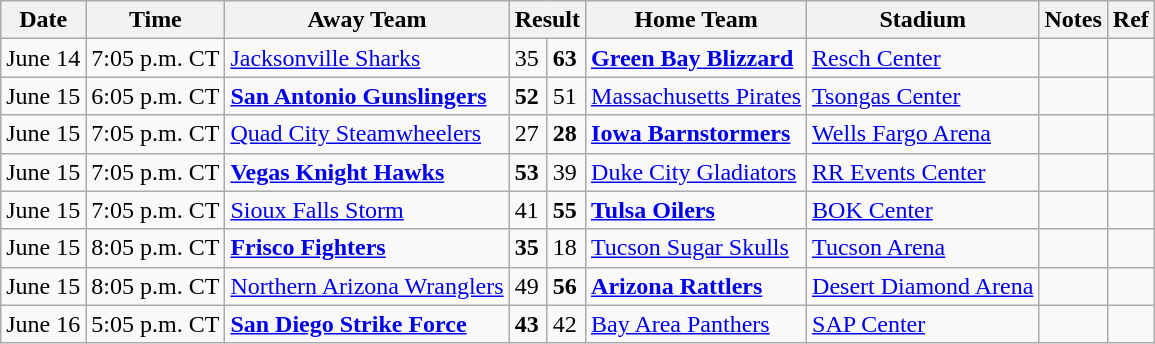<table class="wikitable">
<tr>
<th>Date</th>
<th>Time</th>
<th>Away Team</th>
<th colspan="2">Result</th>
<th>Home Team</th>
<th>Stadium</th>
<th>Notes</th>
<th>Ref</th>
</tr>
<tr>
<td>June 14</td>
<td>7:05 p.m. CT</td>
<td><a href='#'>Jacksonville Sharks</a></td>
<td>35</td>
<td><strong>63</strong></td>
<td><strong><a href='#'>Green Bay Blizzard</a></strong></td>
<td><a href='#'>Resch Center</a></td>
<td></td>
<td></td>
</tr>
<tr>
<td>June 15</td>
<td>6:05 p.m. CT</td>
<td><strong><a href='#'>San Antonio Gunslingers</a></strong></td>
<td><strong>52</strong></td>
<td>51</td>
<td><a href='#'>Massachusetts Pirates</a></td>
<td><a href='#'>Tsongas Center</a></td>
<td></td>
<td></td>
</tr>
<tr>
<td>June 15</td>
<td>7:05 p.m. CT</td>
<td><a href='#'>Quad City Steamwheelers</a></td>
<td>27</td>
<td><strong>28</strong></td>
<td><strong><a href='#'>Iowa Barnstormers</a></strong></td>
<td><a href='#'>Wells Fargo Arena</a></td>
<td></td>
<td></td>
</tr>
<tr>
<td>June 15</td>
<td>7:05 p.m. CT</td>
<td><strong><a href='#'>Vegas Knight Hawks</a></strong></td>
<td><strong>53</strong></td>
<td>39</td>
<td><a href='#'>Duke City Gladiators</a></td>
<td><a href='#'>RR Events Center</a></td>
<td></td>
<td></td>
</tr>
<tr>
<td>June 15</td>
<td>7:05 p.m. CT</td>
<td><a href='#'>Sioux Falls Storm</a></td>
<td>41</td>
<td><strong>55</strong></td>
<td><strong><a href='#'>Tulsa Oilers</a></strong></td>
<td><a href='#'>BOK Center</a></td>
<td></td>
<td></td>
</tr>
<tr>
<td>June 15</td>
<td>8:05 p.m. CT</td>
<td><strong><a href='#'>Frisco Fighters</a></strong></td>
<td><strong>35</strong></td>
<td>18</td>
<td><a href='#'>Tucson Sugar Skulls</a></td>
<td><a href='#'>Tucson Arena</a></td>
<td></td>
<td></td>
</tr>
<tr>
<td>June 15</td>
<td>8:05 p.m. CT</td>
<td><a href='#'>Northern Arizona Wranglers</a></td>
<td>49</td>
<td><strong>56</strong></td>
<td><strong><a href='#'>Arizona Rattlers</a></strong></td>
<td><a href='#'>Desert Diamond Arena</a></td>
<td></td>
<td></td>
</tr>
<tr>
<td>June 16</td>
<td>5:05 p.m. CT</td>
<td><strong><a href='#'>San Diego Strike Force</a></strong></td>
<td><strong>43</strong></td>
<td>42</td>
<td><a href='#'>Bay Area Panthers</a></td>
<td><a href='#'>SAP Center</a></td>
<td></td>
<td></td>
</tr>
</table>
